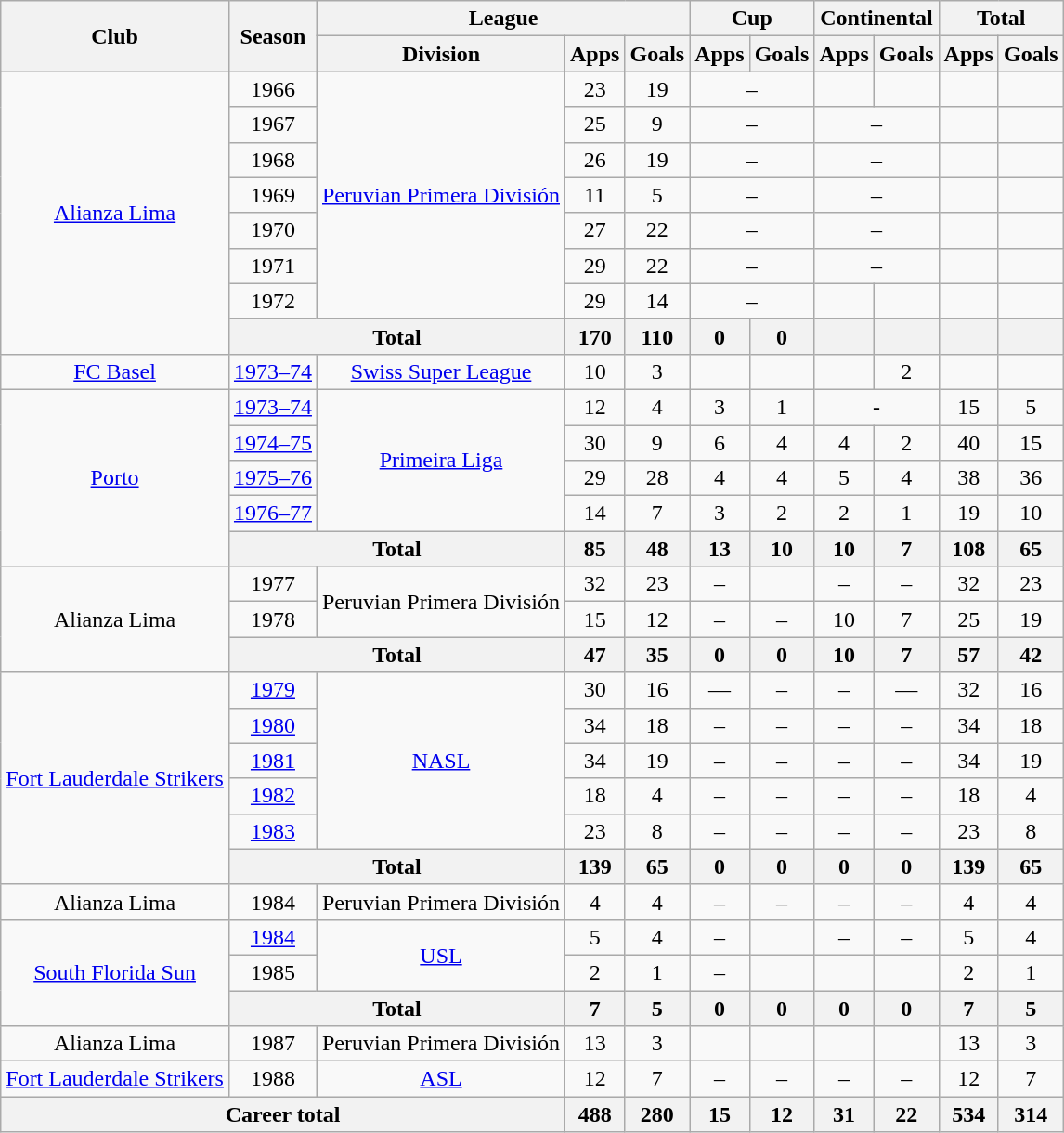<table class="wikitable" style="text-align:center">
<tr>
<th rowspan="2">Club</th>
<th rowspan="2">Season</th>
<th colspan="3">League</th>
<th colspan="2">Cup</th>
<th colspan="2">Continental</th>
<th colspan="2">Total</th>
</tr>
<tr>
<th>Division</th>
<th>Apps</th>
<th>Goals</th>
<th>Apps</th>
<th>Goals</th>
<th>Apps</th>
<th>Goals</th>
<th>Apps</th>
<th>Goals</th>
</tr>
<tr>
<td rowspan="8"><a href='#'>Alianza Lima</a></td>
<td>1966</td>
<td rowspan="7"><a href='#'>Peruvian Primera División</a></td>
<td>23</td>
<td>19</td>
<td colspan="2">–</td>
<td></td>
<td></td>
<td></td>
<td></td>
</tr>
<tr>
<td>1967</td>
<td>25</td>
<td>9</td>
<td colspan="2">–</td>
<td colspan="2">–</td>
<td></td>
<td></td>
</tr>
<tr>
<td>1968</td>
<td>26</td>
<td>19</td>
<td colspan="2">–</td>
<td colspan="2">–</td>
<td></td>
<td></td>
</tr>
<tr>
<td>1969</td>
<td>11</td>
<td>5</td>
<td colspan="2">–</td>
<td colspan="2">–</td>
<td></td>
<td></td>
</tr>
<tr>
<td>1970</td>
<td>27</td>
<td>22</td>
<td colspan="2">–</td>
<td colspan="2">–</td>
<td></td>
<td></td>
</tr>
<tr>
<td>1971</td>
<td>29</td>
<td>22</td>
<td colspan="2">–</td>
<td colspan="2">–</td>
<td></td>
<td></td>
</tr>
<tr>
<td>1972</td>
<td>29</td>
<td>14</td>
<td colspan="2">–</td>
<td></td>
<td></td>
<td></td>
<td></td>
</tr>
<tr>
<th colspan="2">Total</th>
<th>170</th>
<th>110</th>
<th>0</th>
<th>0</th>
<th></th>
<th></th>
<th></th>
<th></th>
</tr>
<tr>
<td><a href='#'>FC Basel</a></td>
<td><a href='#'>1973–74</a></td>
<td><a href='#'>Swiss Super League</a></td>
<td>10</td>
<td>3</td>
<td></td>
<td></td>
<td></td>
<td>2</td>
<td></td>
<td></td>
</tr>
<tr>
<td rowspan="5"><a href='#'>Porto</a></td>
<td><a href='#'>1973–74</a></td>
<td rowspan="4"><a href='#'>Primeira Liga</a></td>
<td>12</td>
<td>4</td>
<td>3</td>
<td>1</td>
<td colspan="2">-</td>
<td>15</td>
<td>5</td>
</tr>
<tr>
<td><a href='#'>1974–75</a></td>
<td>30</td>
<td>9</td>
<td>6</td>
<td>4</td>
<td>4</td>
<td>2</td>
<td>40</td>
<td>15</td>
</tr>
<tr>
<td><a href='#'>1975–76</a></td>
<td>29</td>
<td>28</td>
<td>4</td>
<td>4</td>
<td>5</td>
<td>4</td>
<td>38</td>
<td>36</td>
</tr>
<tr>
<td><a href='#'>1976–77</a></td>
<td>14</td>
<td>7</td>
<td>3</td>
<td>2</td>
<td>2</td>
<td>1</td>
<td>19</td>
<td>10</td>
</tr>
<tr>
<th colspan="2">Total</th>
<th>85</th>
<th>48</th>
<th>13</th>
<th>10</th>
<th>10</th>
<th>7</th>
<th>108</th>
<th>65</th>
</tr>
<tr>
<td rowspan="3">Alianza Lima</td>
<td>1977</td>
<td rowspan="2">Peruvian Primera División</td>
<td>32</td>
<td>23</td>
<td>–</td>
<td></td>
<td>–</td>
<td>–</td>
<td>32</td>
<td>23</td>
</tr>
<tr>
<td>1978</td>
<td>15</td>
<td>12</td>
<td>–</td>
<td>–</td>
<td>10</td>
<td>7</td>
<td>25</td>
<td>19</td>
</tr>
<tr>
<th colspan="2">Total</th>
<th>47</th>
<th>35</th>
<th>0</th>
<th>0</th>
<th>10</th>
<th>7</th>
<th>57</th>
<th>42</th>
</tr>
<tr>
<td rowspan="6"><a href='#'>Fort Lauderdale Strikers</a></td>
<td><a href='#'>1979</a></td>
<td rowspan="5"><a href='#'>NASL</a></td>
<td>30</td>
<td>16</td>
<td>—</td>
<td>–</td>
<td>–</td>
<td>—</td>
<td>32</td>
<td>16</td>
</tr>
<tr>
<td><a href='#'>1980</a></td>
<td>34</td>
<td>18</td>
<td>–</td>
<td>–</td>
<td>–</td>
<td>–</td>
<td>34</td>
<td>18</td>
</tr>
<tr>
<td><a href='#'>1981</a></td>
<td>34</td>
<td>19</td>
<td>–</td>
<td>–</td>
<td>–</td>
<td>–</td>
<td>34</td>
<td>19</td>
</tr>
<tr>
<td><a href='#'>1982</a></td>
<td>18</td>
<td>4</td>
<td>–</td>
<td>–</td>
<td>–</td>
<td>–</td>
<td>18</td>
<td>4</td>
</tr>
<tr>
<td><a href='#'>1983</a></td>
<td>23</td>
<td>8</td>
<td>–</td>
<td>–</td>
<td>–</td>
<td>–</td>
<td>23</td>
<td>8</td>
</tr>
<tr>
<th colspan="2">Total</th>
<th>139</th>
<th>65</th>
<th>0</th>
<th>0</th>
<th>0</th>
<th>0</th>
<th>139</th>
<th>65</th>
</tr>
<tr>
<td>Alianza Lima</td>
<td>1984</td>
<td>Peruvian Primera División</td>
<td>4</td>
<td>4</td>
<td>–</td>
<td>–</td>
<td>–</td>
<td>–</td>
<td>4</td>
<td>4</td>
</tr>
<tr>
<td rowspan="3"><a href='#'>South Florida Sun</a></td>
<td><a href='#'>1984</a></td>
<td rowspan="2"><a href='#'>USL</a></td>
<td>5</td>
<td>4</td>
<td>–</td>
<td></td>
<td>–</td>
<td>–</td>
<td>5</td>
<td>4</td>
</tr>
<tr>
<td>1985</td>
<td>2</td>
<td>1</td>
<td>–</td>
<td></td>
<td></td>
<td></td>
<td>2</td>
<td>1</td>
</tr>
<tr>
<th colspan="2">Total</th>
<th>7</th>
<th>5</th>
<th>0</th>
<th>0</th>
<th>0</th>
<th>0</th>
<th>7</th>
<th>5</th>
</tr>
<tr>
<td>Alianza Lima</td>
<td>1987</td>
<td>Peruvian Primera División</td>
<td>13</td>
<td>3</td>
<td></td>
<td></td>
<td></td>
<td></td>
<td>13</td>
<td>3</td>
</tr>
<tr>
<td><a href='#'>Fort Lauderdale Strikers</a></td>
<td>1988</td>
<td><a href='#'>ASL</a></td>
<td>12</td>
<td>7</td>
<td>–</td>
<td>–</td>
<td>–</td>
<td>–</td>
<td>12</td>
<td>7</td>
</tr>
<tr>
<th colspan="3">Career total</th>
<th>488</th>
<th>280</th>
<th>15</th>
<th>12</th>
<th>31</th>
<th>22</th>
<th>534</th>
<th>314</th>
</tr>
</table>
